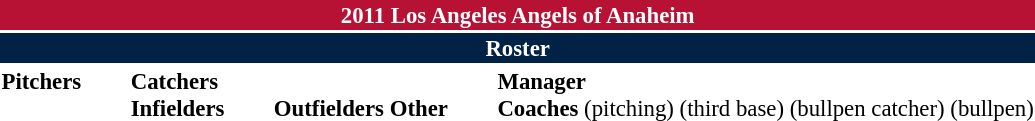<table class="toccolours" style="font-size: 95%;">
<tr>
<th colspan="10" style="background-color: #B71234; color: white; text-align: center;">2011 Los Angeles Angels of Anaheim</th>
</tr>
<tr>
<td colspan="10" style="background-color:#002244; color: white; text-align: center;"><strong>Roster</strong></td>
</tr>
<tr>
<td valign="top"><strong>Pitchers</strong><br>



















</td>
<td width="25px"></td>
<td valign="top"><strong>Catchers</strong><br>


<strong>Infielders</strong>










</td>
<td width="25px"></td>
<td valign="top"><br><strong>Outfielders</strong>







<strong>Other</strong>
</td>
<td width="25px"></td>
<td valign="top"><strong>Manager</strong><br>
<strong>Coaches</strong>
 (pitching)
 (third base)
 (bullpen catcher)



 (bullpen)</td>
</tr>
</table>
